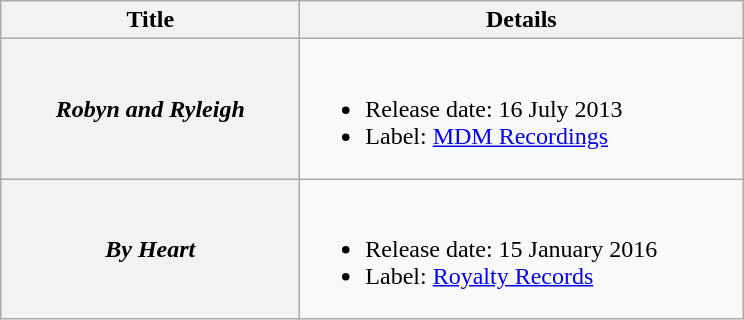<table class="wikitable plainrowheaders">
<tr>
<th style="width:12em;">Title</th>
<th style="width:18em;">Details</th>
</tr>
<tr>
<th scope="row"><em>Robyn and Ryleigh</em></th>
<td><br><ul><li>Release date: 16 July 2013</li><li>Label: <a href='#'>MDM Recordings</a></li></ul></td>
</tr>
<tr>
<th scope="row"><em>By Heart</em></th>
<td><br><ul><li>Release date: 15 January 2016</li><li>Label: <a href='#'>Royalty Records</a></li></ul></td>
</tr>
</table>
